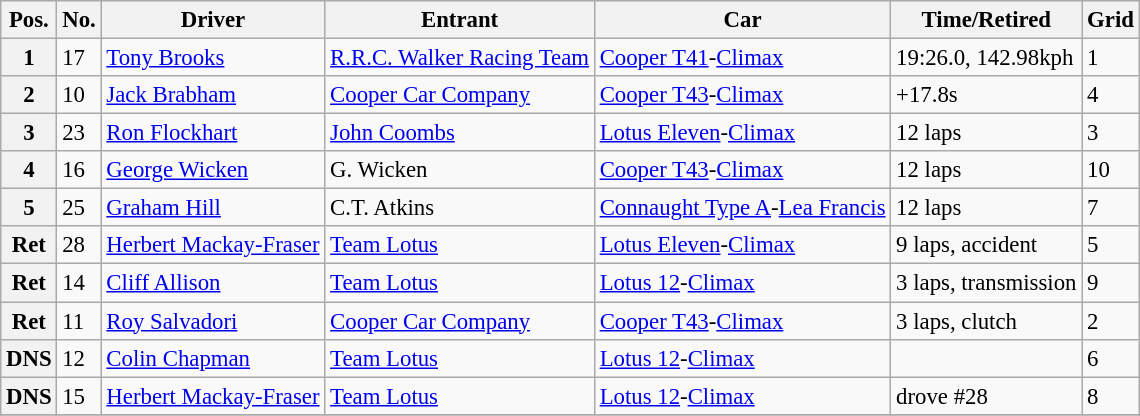<table class="wikitable" style="font-size: 95%;">
<tr>
<th>Pos.</th>
<th>No.</th>
<th>Driver</th>
<th>Entrant</th>
<th>Car</th>
<th>Time/Retired</th>
<th>Grid</th>
</tr>
<tr>
<th>1</th>
<td>17</td>
<td> <a href='#'>Tony Brooks</a></td>
<td><a href='#'>R.R.C. Walker Racing Team</a></td>
<td><a href='#'>Cooper T41</a>-<a href='#'>Climax</a></td>
<td>19:26.0, 142.98kph</td>
<td>1</td>
</tr>
<tr>
<th>2</th>
<td>10</td>
<td> <a href='#'>Jack Brabham</a></td>
<td><a href='#'>Cooper Car Company</a></td>
<td><a href='#'>Cooper T43</a>-<a href='#'>Climax</a></td>
<td>+17.8s</td>
<td>4</td>
</tr>
<tr>
<th>3</th>
<td>23</td>
<td> <a href='#'>Ron Flockhart</a></td>
<td><a href='#'>John Coombs</a></td>
<td><a href='#'>Lotus Eleven</a>-<a href='#'>Climax</a></td>
<td>12 laps</td>
<td>3</td>
</tr>
<tr>
<th>4</th>
<td>16</td>
<td> <a href='#'>George Wicken</a></td>
<td>G. Wicken</td>
<td><a href='#'>Cooper T43</a>-<a href='#'>Climax</a></td>
<td>12 laps</td>
<td>10</td>
</tr>
<tr>
<th>5</th>
<td>25</td>
<td> <a href='#'>Graham Hill</a></td>
<td>C.T. Atkins</td>
<td><a href='#'>Connaught Type A</a>-<a href='#'>Lea Francis</a></td>
<td>12 laps</td>
<td>7</td>
</tr>
<tr>
<th>Ret</th>
<td>28</td>
<td> <a href='#'>Herbert Mackay-Fraser</a></td>
<td><a href='#'>Team Lotus</a></td>
<td><a href='#'>Lotus Eleven</a>-<a href='#'>Climax</a></td>
<td>9 laps, accident</td>
<td>5</td>
</tr>
<tr>
<th>Ret</th>
<td>14</td>
<td> <a href='#'>Cliff Allison</a></td>
<td><a href='#'>Team Lotus</a></td>
<td><a href='#'>Lotus 12</a>-<a href='#'>Climax</a></td>
<td>3 laps, transmission</td>
<td>9</td>
</tr>
<tr>
<th>Ret</th>
<td>11</td>
<td> <a href='#'>Roy Salvadori</a></td>
<td><a href='#'>Cooper Car Company</a></td>
<td><a href='#'>Cooper T43</a>-<a href='#'>Climax</a></td>
<td>3 laps, clutch</td>
<td>2</td>
</tr>
<tr>
<th>DNS</th>
<td>12</td>
<td> <a href='#'>Colin Chapman</a></td>
<td><a href='#'>Team Lotus</a></td>
<td><a href='#'>Lotus 12</a>-<a href='#'>Climax</a></td>
<td></td>
<td>6</td>
</tr>
<tr>
<th>DNS</th>
<td>15</td>
<td> <a href='#'>Herbert Mackay-Fraser</a></td>
<td><a href='#'>Team Lotus</a></td>
<td><a href='#'>Lotus 12</a>-<a href='#'>Climax</a></td>
<td>drove #28</td>
<td>8</td>
</tr>
<tr>
</tr>
</table>
